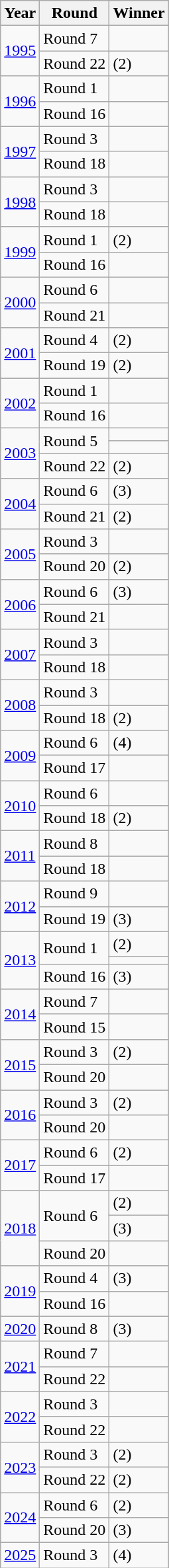<table class="wikitable sortable">
<tr>
<th>Year</th>
<th>Round</th>
<th>Winner</th>
</tr>
<tr>
<td rowspan="2"><a href='#'>1995</a></td>
<td>Round 7</td>
<td> </td>
</tr>
<tr>
<td>Round 22</td>
<td>  (2)</td>
</tr>
<tr>
<td rowspan="2"><a href='#'>1996</a></td>
<td>Round 1</td>
<td> </td>
</tr>
<tr>
<td>Round 16</td>
<td> </td>
</tr>
<tr>
<td rowspan="2"><a href='#'>1997</a></td>
<td>Round 3</td>
<td> </td>
</tr>
<tr>
<td>Round 18</td>
<td> </td>
</tr>
<tr>
<td rowspan="2"><a href='#'>1998</a></td>
<td>Round 3</td>
<td> </td>
</tr>
<tr>
<td>Round 18</td>
<td> </td>
</tr>
<tr>
<td rowspan="2"><a href='#'>1999</a></td>
<td>Round 1</td>
<td>  (2)</td>
</tr>
<tr>
<td>Round 16</td>
<td> </td>
</tr>
<tr>
<td rowspan="2"><a href='#'>2000</a></td>
<td>Round 6</td>
<td> </td>
</tr>
<tr>
<td>Round 21</td>
<td> </td>
</tr>
<tr>
<td rowspan="2"><a href='#'>2001</a></td>
<td>Round 4</td>
<td>  (2)</td>
</tr>
<tr>
<td>Round 19</td>
<td>  (2)</td>
</tr>
<tr>
<td rowspan="2"><a href='#'>2002</a></td>
<td>Round 1</td>
<td> </td>
</tr>
<tr>
<td>Round 16</td>
<td> </td>
</tr>
<tr>
<td rowspan="3"><a href='#'>2003</a></td>
<td rowspan="2">Round 5</td>
<td> </td>
</tr>
<tr>
<td> </td>
</tr>
<tr>
<td>Round 22</td>
<td>  (2)</td>
</tr>
<tr>
<td rowspan="2"><a href='#'>2004</a></td>
<td>Round 6</td>
<td>  (3)</td>
</tr>
<tr>
<td>Round 21</td>
<td>  (2)</td>
</tr>
<tr>
<td rowspan="2"><a href='#'>2005</a></td>
<td>Round 3</td>
<td> </td>
</tr>
<tr>
<td>Round 20</td>
<td>  (2)</td>
</tr>
<tr>
<td rowspan="2"><a href='#'>2006</a></td>
<td>Round 6</td>
<td>  (3)</td>
</tr>
<tr>
<td>Round 21</td>
<td> </td>
</tr>
<tr>
<td rowspan="2"><a href='#'>2007</a></td>
<td>Round 3</td>
<td> </td>
</tr>
<tr>
<td>Round 18</td>
<td> </td>
</tr>
<tr>
<td rowspan="2"><a href='#'>2008</a></td>
<td>Round 3</td>
<td> </td>
</tr>
<tr>
<td>Round 18</td>
<td>  (2)</td>
</tr>
<tr>
<td rowspan="2"><a href='#'>2009</a></td>
<td>Round 6</td>
<td>  (4)</td>
</tr>
<tr>
<td>Round 17</td>
<td> </td>
</tr>
<tr>
<td rowspan="2"><a href='#'>2010</a></td>
<td>Round 6</td>
<td> </td>
</tr>
<tr>
<td>Round 18</td>
<td>  (2)</td>
</tr>
<tr>
<td rowspan="2"><a href='#'>2011</a></td>
<td>Round 8</td>
<td> </td>
</tr>
<tr>
<td>Round 18</td>
<td> </td>
</tr>
<tr>
<td rowspan="2"><a href='#'>2012</a></td>
<td>Round 9</td>
<td> </td>
</tr>
<tr>
<td>Round 19</td>
<td>  (3)</td>
</tr>
<tr>
<td rowspan="3"><a href='#'>2013</a></td>
<td rowspan="2">Round 1</td>
<td>  (2)</td>
</tr>
<tr>
<td> </td>
</tr>
<tr>
<td>Round 16</td>
<td>  (3)</td>
</tr>
<tr>
<td rowspan="2"><a href='#'>2014</a></td>
<td>Round 7</td>
<td> </td>
</tr>
<tr>
<td>Round 15</td>
<td> </td>
</tr>
<tr>
<td rowspan="2"><a href='#'>2015</a></td>
<td>Round 3</td>
<td>  (2)</td>
</tr>
<tr>
<td>Round 20</td>
<td> </td>
</tr>
<tr>
<td rowspan="2"><a href='#'>2016</a></td>
<td>Round 3</td>
<td>  (2)</td>
</tr>
<tr>
<td>Round 20</td>
<td> </td>
</tr>
<tr>
<td rowspan="2"><a href='#'>2017</a></td>
<td>Round 6</td>
<td>  (2)</td>
</tr>
<tr>
<td>Round 17</td>
<td> </td>
</tr>
<tr>
<td rowspan="3"><a href='#'>2018</a></td>
<td rowspan="2">Round 6</td>
<td>  (2)</td>
</tr>
<tr>
<td>  (3)</td>
</tr>
<tr>
<td>Round 20</td>
<td> </td>
</tr>
<tr>
<td rowspan="2"><a href='#'>2019</a></td>
<td>Round 4</td>
<td>  (3)</td>
</tr>
<tr>
<td>Round 16</td>
<td> </td>
</tr>
<tr>
<td><a href='#'>2020</a></td>
<td>Round 8</td>
<td>  (3)</td>
</tr>
<tr>
<td rowspan="2"><a href='#'>2021</a></td>
<td>Round 7</td>
<td> </td>
</tr>
<tr>
<td>Round 22</td>
<td> </td>
</tr>
<tr>
<td rowspan="2"><a href='#'>2022</a></td>
<td>Round 3</td>
<td> </td>
</tr>
<tr>
<td>Round 22</td>
<td> </td>
</tr>
<tr>
<td rowspan="2"><a href='#'>2023</a></td>
<td>Round 3</td>
<td>  (2)</td>
</tr>
<tr>
<td>Round 22</td>
<td>  (2)</td>
</tr>
<tr>
<td rowspan="2"><a href='#'>2024</a></td>
<td>Round 6</td>
<td>  (2)</td>
</tr>
<tr>
<td>Round 20</td>
<td>  (3)</td>
</tr>
<tr>
<td rowspan="2"><a href='#'>2025</a></td>
<td>Round 3</td>
<td>  (4)</td>
</tr>
</table>
